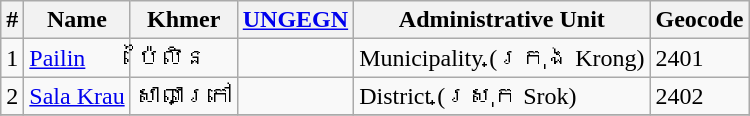<table class="wikitable sortable">
<tr>
<th>#</th>
<th>Name</th>
<th>Khmer</th>
<th><a href='#'>UNGEGN</a></th>
<th>Administrative Unit</th>
<th>Geocode</th>
</tr>
<tr>
<td>1</td>
<td><a href='#'>Pailin</a></td>
<td>ប៉ៃលិន</td>
<td></td>
<td>Municipality (ក្រុង Krong)</td>
<td>2401</td>
</tr>
<tr>
<td>2</td>
<td><a href='#'>Sala Krau</a></td>
<td>សាលាក្រៅ</td>
<td></td>
<td>District (ស្រុក Srok)</td>
<td>2402</td>
</tr>
<tr>
</tr>
</table>
